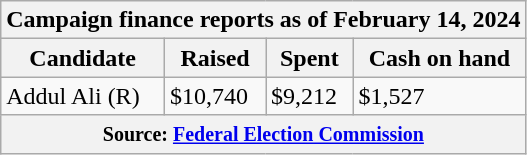<table class="wikitable sortable">
<tr>
<th colspan=4>Campaign finance reports as of February 14, 2024</th>
</tr>
<tr style="text-align:center;">
<th>Candidate</th>
<th>Raised</th>
<th>Spent</th>
<th>Cash on hand</th>
</tr>
<tr>
<td>Addul Ali (R)</td>
<td>$10,740</td>
<td>$9,212</td>
<td>$1,527</td>
</tr>
<tr>
<th colspan="4"><small>Source: <a href='#'>Federal Election Commission</a></small></th>
</tr>
</table>
